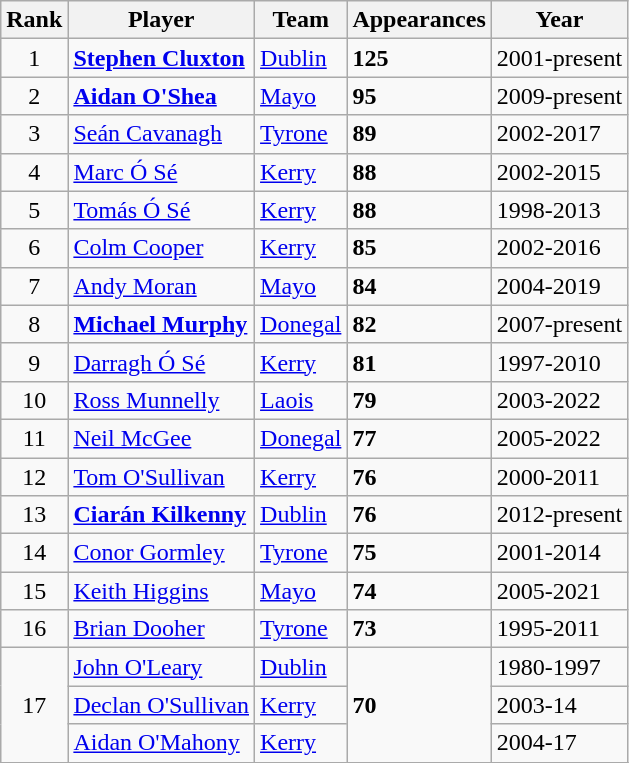<table class="wikitable sortable" style="text-align:center;">
<tr>
<th>Rank</th>
<th>Player</th>
<th>Team</th>
<th>Appearances</th>
<th>Year</th>
</tr>
<tr>
<td>1</td>
<td align=left><strong><a href='#'>Stephen Cluxton</a></strong></td>
<td align=left><a href='#'>Dublin</a></td>
<td align=left><strong>125</strong></td>
<td align=left>2001-present</td>
</tr>
<tr>
<td>2</td>
<td align=left><strong><a href='#'>Aidan O'Shea</a></strong></td>
<td align=left><a href='#'>Mayo</a></td>
<td align=left><strong>95</strong></td>
<td align=left>2009-present</td>
</tr>
<tr>
<td>3</td>
<td align=left><a href='#'>Seán Cavanagh</a></td>
<td align=left><a href='#'>Tyrone</a></td>
<td align=left><strong>89</strong></td>
<td align=left>2002-2017</td>
</tr>
<tr>
<td>4</td>
<td align=left><a href='#'>Marc Ó Sé</a></td>
<td align=left><a href='#'>Kerry</a></td>
<td align=left><strong>88</strong></td>
<td align=left>2002-2015</td>
</tr>
<tr>
<td>5</td>
<td align=left><a href='#'>Tomás Ó Sé</a></td>
<td align=left><a href='#'>Kerry</a></td>
<td align=left><strong>88</strong></td>
<td align=left>1998-2013</td>
</tr>
<tr>
<td>6</td>
<td align=left><a href='#'>Colm Cooper</a></td>
<td align=left><a href='#'>Kerry</a></td>
<td align="left"><strong>85</strong></td>
<td align=left>2002-2016</td>
</tr>
<tr>
<td>7</td>
<td align="left"><a href='#'>Andy Moran</a></td>
<td align="left"><a href='#'>Mayo</a></td>
<td align="left"><strong>84</strong></td>
<td align="left">2004-2019</td>
</tr>
<tr>
<td>8</td>
<td align=left><strong><a href='#'>Michael Murphy</a></strong></td>
<td align=left><a href='#'>Donegal</a></td>
<td align="left"><strong>82</strong></td>
<td align="left">2007-present</td>
</tr>
<tr>
<td>9</td>
<td align=left><a href='#'>Darragh Ó Sé</a></td>
<td align=left><a href='#'>Kerry</a></td>
<td align=left><strong>81</strong></td>
<td align=left>1997-2010</td>
</tr>
<tr>
<td>10</td>
<td align=left><a href='#'>Ross Munnelly</a></td>
<td align=left><a href='#'>Laois</a></td>
<td align=left><strong>79</strong></td>
<td align=left>2003-2022</td>
</tr>
<tr>
<td>11</td>
<td align=left><a href='#'>Neil McGee</a></td>
<td align=left><a href='#'>Donegal</a></td>
<td align=left><strong>77</strong></td>
<td align=left>2005-2022</td>
</tr>
<tr>
<td>12</td>
<td align="left"><a href='#'>Tom O'Sullivan</a></td>
<td align="left"><a href='#'>Kerry</a></td>
<td align="left"><strong>76</strong></td>
<td align="left">2000-2011</td>
</tr>
<tr>
<td>13</td>
<td align="left"><strong><a href='#'>Ciarán Kilkenny</a></strong></td>
<td align="left"><a href='#'>Dublin</a></td>
<td align="left"><strong>76</strong></td>
<td align="left">2012-present</td>
</tr>
<tr>
<td>14</td>
<td align="left"><a href='#'>Conor Gormley</a></td>
<td align="left"><a href='#'>Tyrone</a></td>
<td align="left"><strong>75</strong></td>
<td align="left">2001-2014</td>
</tr>
<tr>
<td>15</td>
<td align=left><a href='#'>Keith Higgins</a></td>
<td align=left><a href='#'>Mayo</a></td>
<td align=left><strong>74</strong></td>
<td align=left>2005-2021</td>
</tr>
<tr>
<td>16</td>
<td align=left><a href='#'>Brian Dooher</a></td>
<td align=left><a href='#'>Tyrone</a></td>
<td align=left><strong>73</strong></td>
<td align=left>1995-2011</td>
</tr>
<tr>
<td rowspan="3">17</td>
<td align=left><a href='#'>John O'Leary</a></td>
<td align=left><a href='#'>Dublin</a></td>
<td align=left  rowspan="3"><strong>70</strong></td>
<td align=left>1980-1997</td>
</tr>
<tr>
<td align=left><a href='#'>Declan O'Sullivan</a></td>
<td align=left><a href='#'>Kerry</a></td>
<td align=left>2003-14</td>
</tr>
<tr>
<td align=left><a href='#'>Aidan O'Mahony</a></td>
<td align=left><a href='#'>Kerry</a></td>
<td align=left>2004-17</td>
</tr>
<tr>
</tr>
</table>
